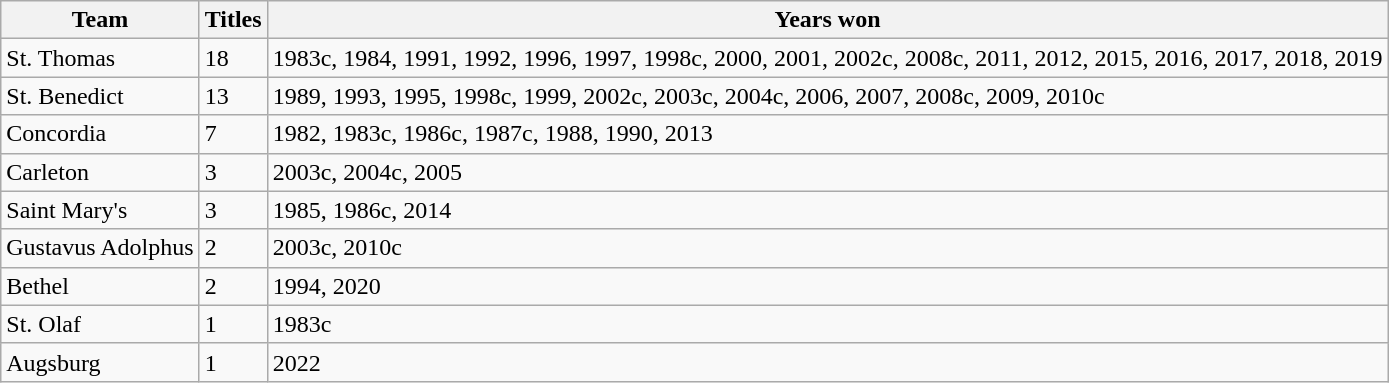<table class="wikitable">
<tr>
<th>Team</th>
<th>Titles</th>
<th>Years  won</th>
</tr>
<tr>
<td>St. Thomas</td>
<td> 18</td>
<td>1983c, 1984, 1991, 1992, 1996, 1997, 1998c, 2000, 2001, 2002c, 2008c, 2011, 2012, 2015, 2016, 2017, 2018, 2019</td>
</tr>
<tr>
<td>St. Benedict</td>
<td> 13</td>
<td>1989, 1993, 1995, 1998c, 1999, 2002c, 2003c, 2004c, 2006, 2007, 2008c, 2009, 2010c</td>
</tr>
<tr>
<td>Concordia</td>
<td> 7</td>
<td>1982, 1983c, 1986c, 1987c, 1988, 1990, 2013</td>
</tr>
<tr>
<td>Carleton</td>
<td> 3</td>
<td>2003c, 2004c, 2005</td>
</tr>
<tr>
<td>Saint Mary's</td>
<td> 3</td>
<td>1985, 1986c, 2014</td>
</tr>
<tr>
<td>Gustavus Adolphus</td>
<td> 2</td>
<td>2003c, 2010c</td>
</tr>
<tr>
<td>Bethel</td>
<td> 2</td>
<td>1994, 2020</td>
</tr>
<tr>
<td>St. Olaf</td>
<td> 1</td>
<td>1983c</td>
</tr>
<tr>
<td>Augsburg</td>
<td> 1</td>
<td>2022</td>
</tr>
</table>
